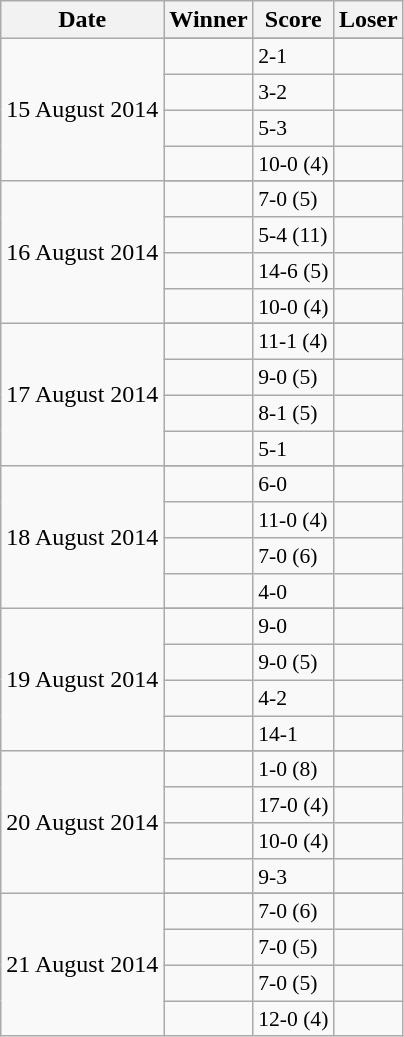<table class="wikitable">
<tr>
<th>Date</th>
<th>Winner</th>
<th>Score</th>
<th>Loser</th>
</tr>
<tr>
<td rowspan=5>15 August 2014</td>
</tr>
<tr style=font-size:90%>
<td align=right></td>
<td>2-1</td>
<td></td>
</tr>
<tr style=font-size:90%>
<td align=right></td>
<td>3-2</td>
<td></td>
</tr>
<tr style=font-size:90%>
<td align=right></td>
<td>5-3</td>
<td></td>
</tr>
<tr style=font-size:90%>
<td align=right></td>
<td>10-0 (4)</td>
<td></td>
</tr>
<tr>
<td rowspan=5>16 August 2014</td>
</tr>
<tr style=font-size:90%>
<td align=right></td>
<td>7-0 (5)</td>
<td></td>
</tr>
<tr style=font-size:90%>
<td align=right></td>
<td>5-4 (11)</td>
<td></td>
</tr>
<tr style=font-size:90%>
<td align=right></td>
<td>14-6 (5)</td>
<td></td>
</tr>
<tr style=font-size:90%>
<td align=right></td>
<td>10-0 (4)</td>
<td></td>
</tr>
<tr>
<td rowspan=5>17 August 2014</td>
</tr>
<tr style=font-size:90%>
<td align=right></td>
<td>11-1 (4)</td>
<td></td>
</tr>
<tr style=font-size:90%>
<td align=right></td>
<td>9-0 (5)</td>
<td></td>
</tr>
<tr style=font-size:90%>
<td align=right></td>
<td>8-1 (5)</td>
<td></td>
</tr>
<tr style=font-size:90%>
<td align=right></td>
<td>5-1</td>
<td></td>
</tr>
<tr>
<td rowspan=5>18 August 2014</td>
</tr>
<tr style=font-size:90%>
<td align=right></td>
<td>6-0</td>
<td></td>
</tr>
<tr style=font-size:90%>
<td align=right></td>
<td>11-0 (4)</td>
<td></td>
</tr>
<tr style=font-size:90%>
<td align=right></td>
<td>7-0 (6)</td>
<td></td>
</tr>
<tr style=font-size:90%>
<td align=right></td>
<td>4-0</td>
<td></td>
</tr>
<tr>
<td rowspan=5>19 August 2014</td>
</tr>
<tr style=font-size:90%>
<td align=right></td>
<td>9-0</td>
<td></td>
</tr>
<tr style=font-size:90%>
<td align=right></td>
<td>9-0 (5)</td>
<td></td>
</tr>
<tr style=font-size:90%>
<td align=right></td>
<td>4-2</td>
<td></td>
</tr>
<tr style=font-size:90%>
<td align=right></td>
<td>14-1</td>
<td></td>
</tr>
<tr>
<td rowspan=5>20 August 2014</td>
</tr>
<tr style=font-size:90%>
<td align=right></td>
<td>1-0 (8)</td>
<td></td>
</tr>
<tr style=font-size:90%>
<td align=right></td>
<td>17-0 (4)</td>
<td></td>
</tr>
<tr style=font-size:90%>
<td align=right></td>
<td>10-0 (4)</td>
<td></td>
</tr>
<tr style=font-size:90%>
<td align=right></td>
<td>9-3</td>
<td></td>
</tr>
<tr>
<td rowspan=5>21 August 2014</td>
</tr>
<tr style=font-size:90%>
<td align=right></td>
<td>7-0 (6)</td>
<td></td>
</tr>
<tr style=font-size:90%>
<td align=right></td>
<td>7-0 (5)</td>
<td></td>
</tr>
<tr style=font-size:90%>
<td align=right></td>
<td>7-0 (5)</td>
<td></td>
</tr>
<tr style=font-size:90%>
<td align=right></td>
<td>12-0 (4)</td>
<td></td>
</tr>
</table>
